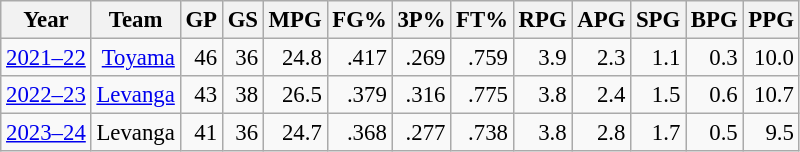<table class="wikitable sortable" style="font-size:95%; text-align:right;">
<tr>
<th align=center>Year</th>
<th>Team</th>
<th>GP</th>
<th>GS</th>
<th>MPG</th>
<th>FG%</th>
<th>3P%</th>
<th>FT%</th>
<th>RPG</th>
<th>APG</th>
<th>SPG</th>
<th>BPG</th>
<th>PPG</th>
</tr>
<tr>
<td><a href='#'>2021–22</a></td>
<td><a href='#'>Toyama</a></td>
<td>46</td>
<td>36</td>
<td>24.8</td>
<td>.417</td>
<td>.269</td>
<td>.759</td>
<td>3.9</td>
<td>2.3</td>
<td>1.1</td>
<td>0.3</td>
<td>10.0</td>
</tr>
<tr>
<td><a href='#'>2022–23</a></td>
<td><a href='#'>Levanga</a></td>
<td>43</td>
<td>38</td>
<td>26.5</td>
<td>.379</td>
<td>.316</td>
<td>.775</td>
<td>3.8</td>
<td>2.4</td>
<td>1.5</td>
<td>0.6</td>
<td>10.7</td>
</tr>
<tr>
<td><a href='#'>2023–24</a></td>
<td>Levanga</td>
<td>41</td>
<td>36</td>
<td>24.7</td>
<td>.368</td>
<td>.277</td>
<td>.738</td>
<td>3.8</td>
<td>2.8</td>
<td>1.7</td>
<td>0.5</td>
<td>9.5</td>
</tr>
</table>
